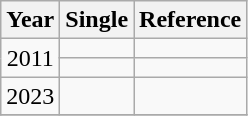<table class="wikitable plainrowheaders" style="text-align:center;">
<tr>
<th scope="col">Year</th>
<th scope="col">Single</th>
<th scope="col">Reference</th>
</tr>
<tr>
<td rowspan="2">2011</td>
<td style="text-align:left;"></td>
<td></td>
</tr>
<tr>
<td style="text-align:left;"></td>
<td></td>
</tr>
<tr>
<td>2023</td>
<td style="text-align:left;"></td>
<td></td>
</tr>
<tr>
</tr>
</table>
